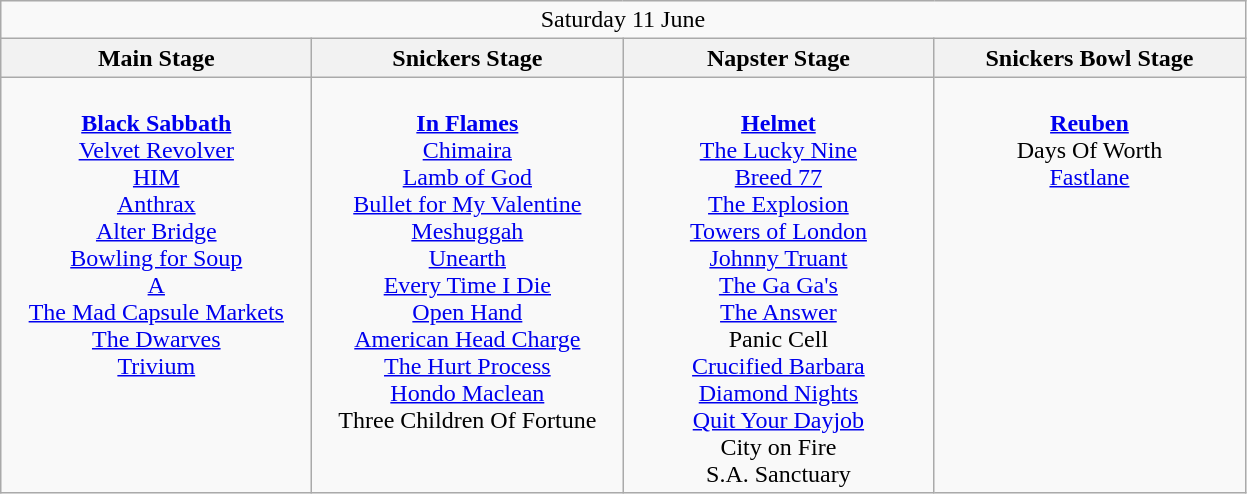<table class="wikitable">
<tr>
<td colspan="4" style="text-align:center;">Saturday 11 June</td>
</tr>
<tr>
<th>Main Stage</th>
<th>Snickers Stage</th>
<th>Napster Stage</th>
<th>Snickers Bowl Stage</th>
</tr>
<tr>
<td style="text-align:center; vertical-align:top; width:200px;"><br><strong><a href='#'>Black Sabbath</a></strong>
<br><a href='#'>Velvet Revolver</a>
<br><a href='#'>HIM</a>
<br><a href='#'>Anthrax</a>
<br><a href='#'>Alter Bridge</a>
<br><a href='#'>Bowling for Soup</a>
<br><a href='#'>A</a>
<br><a href='#'>The Mad Capsule Markets</a>
<br><a href='#'>The Dwarves</a>
<br><a href='#'>Trivium</a></td>
<td style="text-align:center; vertical-align:top; width:200px;"><br><strong><a href='#'>In Flames</a></strong>
<br><a href='#'>Chimaira</a>
<br><a href='#'>Lamb of God</a>
<br><a href='#'>Bullet for My Valentine</a>
<br><a href='#'>Meshuggah</a>
<br><a href='#'>Unearth</a>
<br><a href='#'>Every Time I Die</a>
<br><a href='#'>Open Hand</a>
<br><a href='#'>American Head Charge</a>
<br><a href='#'>The Hurt Process</a>
<br><a href='#'>Hondo Maclean</a>
<br>Three Children Of Fortune</td>
<td style="text-align:center; vertical-align:top; width:200px;"><br><strong><a href='#'>Helmet</a></strong>
<br><a href='#'>The Lucky Nine</a>
<br><a href='#'>Breed 77</a>
<br><a href='#'>The Explosion</a>
<br><a href='#'>Towers of London</a>
<br><a href='#'>Johnny Truant</a>
<br><a href='#'>The Ga Ga's</a>
<br><a href='#'>The Answer</a>
<br>Panic Cell
<br><a href='#'>Crucified Barbara</a>
<br><a href='#'>Diamond Nights</a>
<br><a href='#'>Quit Your Dayjob</a>
<br>City on Fire
<br>S.A. Sanctuary</td>
<td style="text-align:center; vertical-align:top; width:200px;"><br><strong><a href='#'>Reuben</a></strong>
<br>Days Of Worth
<br><a href='#'>Fastlane</a></td>
</tr>
</table>
